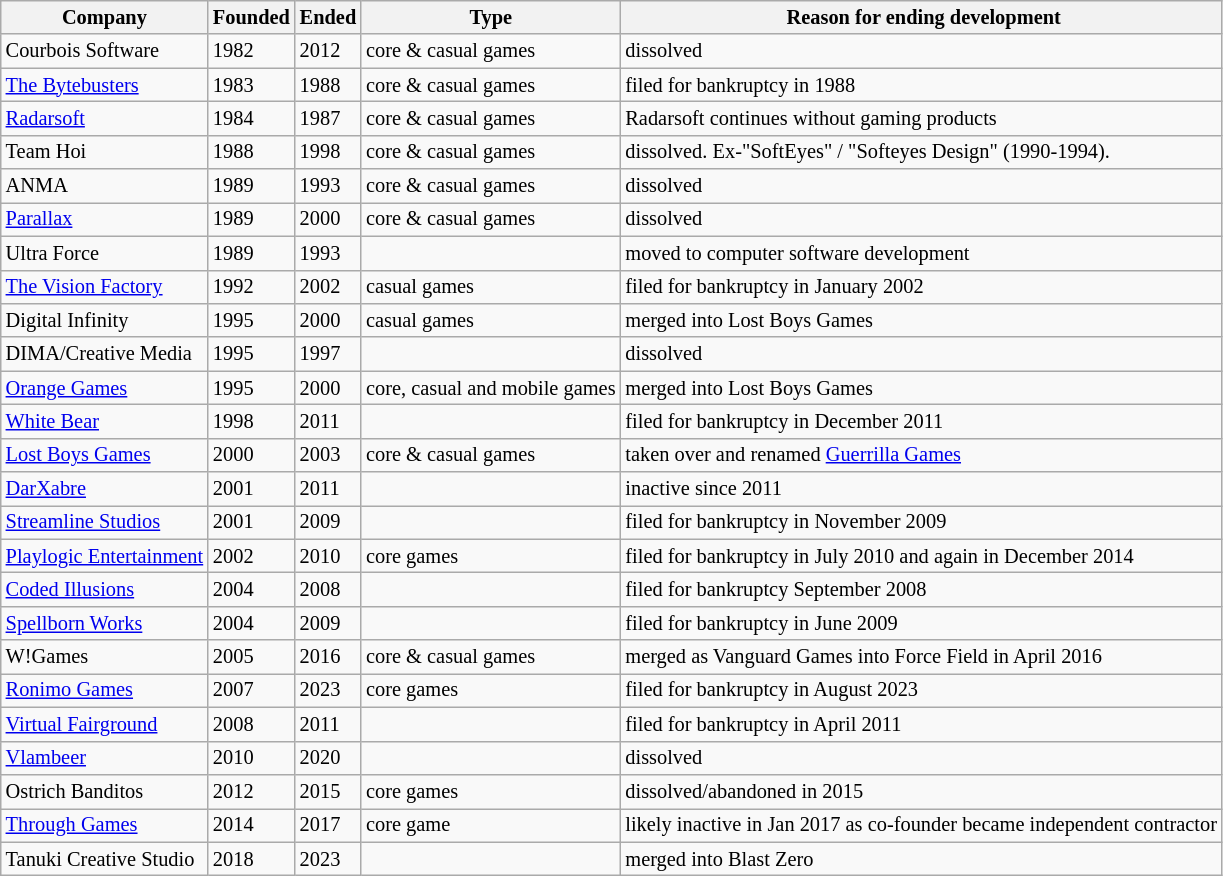<table class="wikitable sortable" style="font-size:85%">
<tr>
<th><strong>Company</strong></th>
<th><strong>Founded</strong></th>
<th><strong>Ended</strong></th>
<th><strong>Type</strong></th>
<th><strong> Reason for ending development</strong></th>
</tr>
<tr>
<td>Courbois Software</td>
<td>1982</td>
<td>2012</td>
<td>core & casual games</td>
<td>dissolved</td>
</tr>
<tr>
<td><a href='#'>The Bytebusters</a></td>
<td>1983</td>
<td>1988</td>
<td>core & casual games</td>
<td>filed for bankruptcy in 1988</td>
</tr>
<tr>
<td><a href='#'>Radarsoft</a></td>
<td>1984</td>
<td>1987</td>
<td>core & casual games</td>
<td>Radarsoft continues without gaming products</td>
</tr>
<tr>
<td>Team Hoi</td>
<td>1988</td>
<td>1998</td>
<td>core & casual games</td>
<td>dissolved. Ex-"SoftEyes" / "Softeyes Design" (1990-1994).</td>
</tr>
<tr>
<td>ANMA</td>
<td>1989</td>
<td>1993</td>
<td>core & casual games</td>
<td>dissolved</td>
</tr>
<tr>
<td><a href='#'>Parallax</a></td>
<td>1989</td>
<td>2000</td>
<td>core & casual games</td>
<td>dissolved</td>
</tr>
<tr>
<td>Ultra Force</td>
<td>1989</td>
<td>1993</td>
<td></td>
<td>moved to computer software development</td>
</tr>
<tr>
<td><a href='#'>The Vision Factory</a></td>
<td>1992</td>
<td>2002</td>
<td>casual games</td>
<td>filed for bankruptcy in January 2002</td>
</tr>
<tr>
<td>Digital Infinity</td>
<td>1995</td>
<td>2000</td>
<td>casual games</td>
<td>merged into Lost Boys Games</td>
</tr>
<tr>
<td>DIMA/Creative Media</td>
<td>1995</td>
<td>1997</td>
<td></td>
<td>dissolved</td>
</tr>
<tr>
<td><a href='#'>Orange Games</a></td>
<td>1995</td>
<td>2000</td>
<td>core, casual and mobile games</td>
<td>merged into Lost Boys Games</td>
</tr>
<tr>
<td><a href='#'>White Bear</a></td>
<td>1998</td>
<td>2011</td>
<td></td>
<td>filed for bankruptcy in December 2011</td>
</tr>
<tr>
<td><a href='#'>Lost Boys Games</a></td>
<td>2000</td>
<td>2003</td>
<td>core & casual games</td>
<td>taken over and renamed <a href='#'>Guerrilla Games</a></td>
</tr>
<tr>
<td><a href='#'>DarXabre</a></td>
<td>2001</td>
<td>2011</td>
<td></td>
<td>inactive since 2011</td>
</tr>
<tr>
<td><a href='#'>Streamline Studios</a></td>
<td>2001</td>
<td>2009</td>
<td></td>
<td>filed for bankruptcy in November 2009</td>
</tr>
<tr>
<td><a href='#'>Playlogic Entertainment</a></td>
<td>2002</td>
<td>2010</td>
<td>core games</td>
<td>filed for bankruptcy in July 2010 and again in December 2014</td>
</tr>
<tr>
<td><a href='#'>Coded Illusions</a></td>
<td>2004</td>
<td>2008</td>
<td></td>
<td>filed for bankruptcy September 2008</td>
</tr>
<tr>
<td><a href='#'>Spellborn Works</a></td>
<td>2004</td>
<td>2009</td>
<td></td>
<td>filed for bankruptcy in June 2009</td>
</tr>
<tr>
<td>W!Games</td>
<td>2005</td>
<td>2016</td>
<td>core & casual games</td>
<td>merged as Vanguard Games into Force Field in April 2016</td>
</tr>
<tr>
<td><a href='#'>Ronimo Games</a></td>
<td>2007</td>
<td>2023</td>
<td>core games</td>
<td>filed for bankruptcy in August 2023</td>
</tr>
<tr>
<td><a href='#'>Virtual Fairground</a></td>
<td>2008</td>
<td>2011</td>
<td></td>
<td>filed for bankruptcy in April 2011</td>
</tr>
<tr>
<td><a href='#'>Vlambeer</a></td>
<td>2010</td>
<td>2020</td>
<td></td>
<td>dissolved</td>
</tr>
<tr>
<td>Ostrich Banditos</td>
<td>2012</td>
<td>2015</td>
<td>core games</td>
<td>dissolved/abandoned in 2015</td>
</tr>
<tr>
<td><a href='#'>Through Games</a></td>
<td>2014</td>
<td>2017</td>
<td>core game</td>
<td>likely inactive in Jan 2017 as co-founder became independent contractor</td>
</tr>
<tr>
<td>Tanuki Creative Studio</td>
<td>2018</td>
<td>2023</td>
<td></td>
<td>merged into Blast Zero</td>
</tr>
</table>
